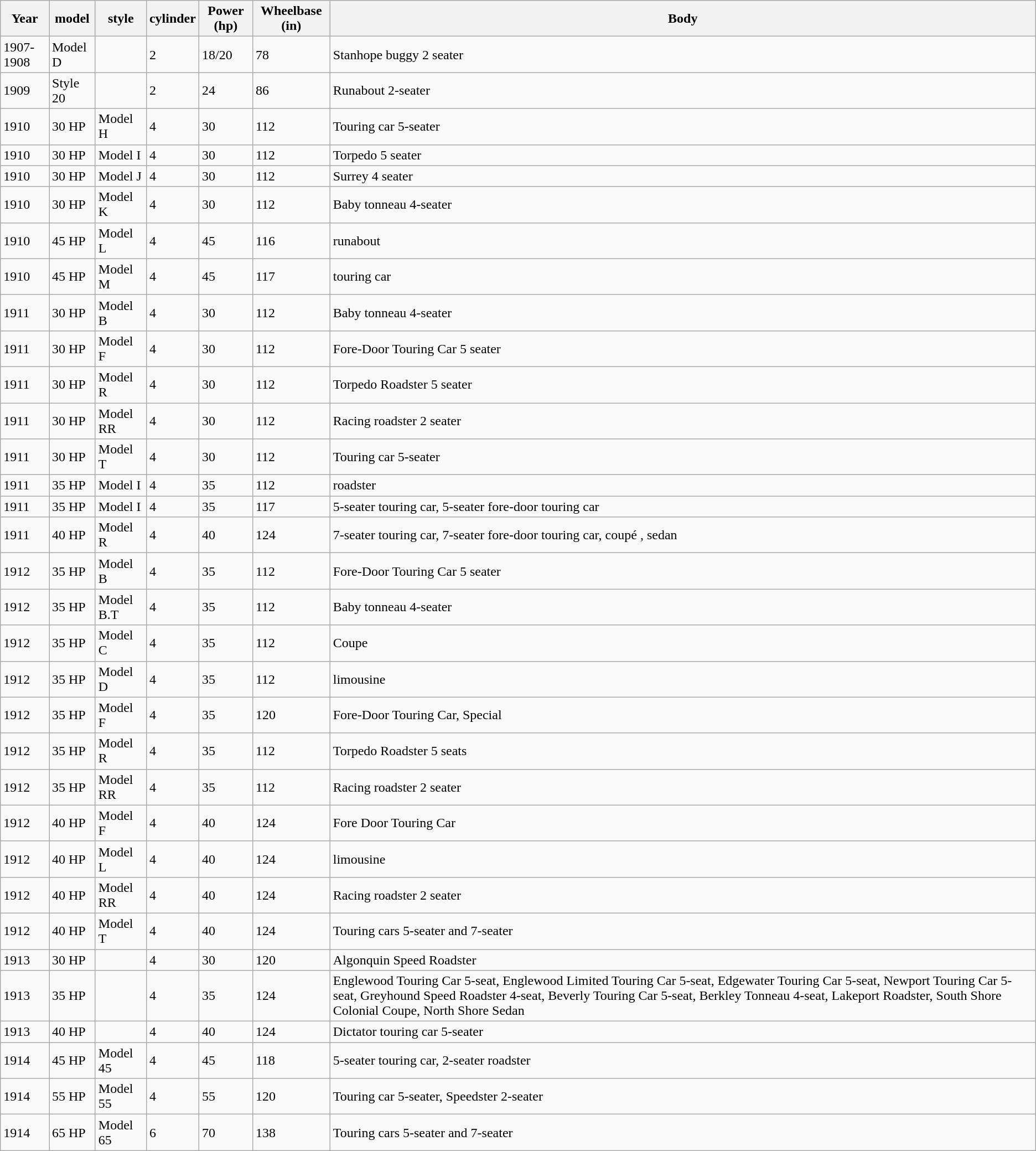<table class="wikitable sortable">
<tr>
<th>Year</th>
<th>model</th>
<th>style</th>
<th>cylinder</th>
<th>Power (hp)</th>
<th>Wheelbase (in)</th>
<th>Body</th>
</tr>
<tr>
<td>1907-1908</td>
<td>Model D</td>
<td></td>
<td>2</td>
<td>18/20</td>
<td>78</td>
<td>Stanhope buggy 2 seater</td>
</tr>
<tr>
<td>1909</td>
<td>Style 20</td>
<td></td>
<td>2</td>
<td>24</td>
<td>86</td>
<td>Runabout 2-seater</td>
</tr>
<tr>
<td>1910</td>
<td>30 HP</td>
<td>Model H</td>
<td>4</td>
<td>30</td>
<td>112</td>
<td>Touring car 5-seater</td>
</tr>
<tr>
<td>1910</td>
<td>30 HP</td>
<td>Model I</td>
<td>4</td>
<td>30</td>
<td>112</td>
<td>Torpedo 5 seater</td>
</tr>
<tr>
<td>1910</td>
<td>30 HP</td>
<td>Model J</td>
<td>4</td>
<td>30</td>
<td>112</td>
<td>Surrey 4 seater</td>
</tr>
<tr>
<td>1910</td>
<td>30 HP</td>
<td>Model K</td>
<td>4</td>
<td>30</td>
<td>112</td>
<td>Baby tonneau 4-seater</td>
</tr>
<tr>
<td>1910</td>
<td>45 HP</td>
<td>Model L</td>
<td>4</td>
<td>45</td>
<td>116</td>
<td>runabout</td>
</tr>
<tr>
<td>1910</td>
<td>45 HP</td>
<td>Model M</td>
<td>4</td>
<td>45</td>
<td>117</td>
<td>touring car</td>
</tr>
<tr>
<td>1911</td>
<td>30 HP</td>
<td>Model B</td>
<td>4</td>
<td>30</td>
<td>112</td>
<td>Baby tonneau 4-seater</td>
</tr>
<tr>
<td>1911</td>
<td>30 HP</td>
<td>Model F</td>
<td>4</td>
<td>30</td>
<td>112</td>
<td>Fore-Door Touring Car 5 seater</td>
</tr>
<tr>
<td>1911</td>
<td>30 HP</td>
<td>Model R</td>
<td>4</td>
<td>30</td>
<td>112</td>
<td>Torpedo Roadster 5 seater</td>
</tr>
<tr>
<td>1911</td>
<td>30 HP</td>
<td>Model RR</td>
<td>4</td>
<td>30</td>
<td>112</td>
<td>Racing roadster 2 seater</td>
</tr>
<tr>
<td>1911</td>
<td>30 HP</td>
<td>Model T</td>
<td>4</td>
<td>30</td>
<td>112</td>
<td>Touring car 5-seater</td>
</tr>
<tr>
<td>1911</td>
<td>35 HP</td>
<td>Model I</td>
<td>4</td>
<td>35</td>
<td>112</td>
<td>roadster</td>
</tr>
<tr>
<td>1911</td>
<td>35 HP</td>
<td>Model I</td>
<td>4</td>
<td>35</td>
<td>117</td>
<td>5-seater touring car, 5-seater fore-door touring car</td>
</tr>
<tr>
<td>1911</td>
<td>40 HP</td>
<td>Model R</td>
<td>4</td>
<td>40</td>
<td>124</td>
<td>7-seater touring car, 7-seater fore-door touring car, coupé , sedan</td>
</tr>
<tr>
<td>1912</td>
<td>35 HP</td>
<td>Model B</td>
<td>4</td>
<td>35</td>
<td>112</td>
<td>Fore-Door Touring Car 5 seater</td>
</tr>
<tr>
<td>1912</td>
<td>35 HP</td>
<td>Model B.T</td>
<td>4</td>
<td>35</td>
<td>112</td>
<td>Baby tonneau 4-seater</td>
</tr>
<tr>
<td>1912</td>
<td>35 HP</td>
<td>Model C</td>
<td>4</td>
<td>35</td>
<td>112</td>
<td>Coupe</td>
</tr>
<tr>
<td>1912</td>
<td>35 HP</td>
<td>Model D</td>
<td>4</td>
<td>35</td>
<td>112</td>
<td>limousine</td>
</tr>
<tr>
<td>1912</td>
<td>35 HP</td>
<td>Model F</td>
<td>4</td>
<td>35</td>
<td>120</td>
<td>Fore-Door Touring Car, Special</td>
</tr>
<tr>
<td>1912</td>
<td>35 HP</td>
<td>Model R</td>
<td>4</td>
<td>35</td>
<td>112</td>
<td>Torpedo Roadster 5 seats</td>
</tr>
<tr>
<td>1912</td>
<td>35 HP</td>
<td>Model RR</td>
<td>4</td>
<td>35</td>
<td>112</td>
<td>Racing roadster 2 seater</td>
</tr>
<tr>
<td>1912</td>
<td>40 HP</td>
<td>Model F</td>
<td>4</td>
<td>40</td>
<td>124</td>
<td>Fore Door Touring Car</td>
</tr>
<tr>
<td>1912</td>
<td>40 HP</td>
<td>Model L</td>
<td>4</td>
<td>40</td>
<td>124</td>
<td>limousine</td>
</tr>
<tr>
<td>1912</td>
<td>40 HP</td>
<td>Model RR</td>
<td>4</td>
<td>40</td>
<td>124</td>
<td>Racing roadster 2 seater</td>
</tr>
<tr>
<td>1912</td>
<td>40 HP</td>
<td>Model T</td>
<td>4</td>
<td>40</td>
<td>124</td>
<td>Touring cars 5-seater and 7-seater</td>
</tr>
<tr>
<td>1913</td>
<td>30 HP</td>
<td></td>
<td>4</td>
<td>30</td>
<td>120</td>
<td>Algonquin Speed Roadster</td>
</tr>
<tr>
<td>1913</td>
<td>35 HP</td>
<td></td>
<td>4</td>
<td>35</td>
<td>124</td>
<td>Englewood Touring Car 5-seat, Englewood Limited Touring Car 5-seat, Edgewater Touring Car 5-seat, Newport Touring Car 5-seat, Greyhound Speed Roadster 4-seat, Beverly Touring Car 5-seat, Berkley Tonneau 4-seat, Lakeport Roadster, South Shore Colonial Coupe, North Shore Sedan</td>
</tr>
<tr>
<td>1913</td>
<td>40 HP</td>
<td></td>
<td>4</td>
<td>40</td>
<td>124</td>
<td>Dictator touring car 5-seater</td>
</tr>
<tr>
<td>1914</td>
<td>45 HP</td>
<td>Model 45</td>
<td>4</td>
<td>45</td>
<td>118</td>
<td>5-seater touring car, 2-seater roadster</td>
</tr>
<tr>
<td>1914</td>
<td>55 HP</td>
<td>Model 55</td>
<td>4</td>
<td>55</td>
<td>120</td>
<td>Touring car 5-seater, Speedster 2-seater</td>
</tr>
<tr>
<td>1914</td>
<td>65 HP</td>
<td>Model 65</td>
<td>6</td>
<td>70</td>
<td>138</td>
<td>Touring cars 5-seater and 7-seater</td>
</tr>
</table>
